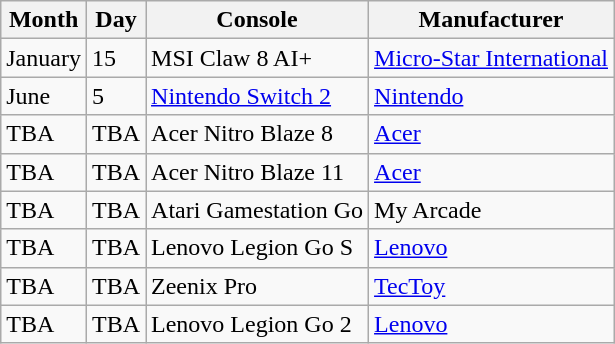<table class="wikitable">
<tr>
<th>Month</th>
<th>Day</th>
<th>Console</th>
<th>Manufacturer</th>
</tr>
<tr>
<td rowspan="1">January</td>
<td>15</td>
<td>MSI Claw 8 AI+</td>
<td><a href='#'>Micro-Star International</a></td>
</tr>
<tr>
<td rowspan="1">June</td>
<td>5</td>
<td><a href='#'>Nintendo Switch 2</a></td>
<td><a href='#'>Nintendo</a></td>
</tr>
<tr>
<td>TBA</td>
<td>TBA</td>
<td>Acer Nitro Blaze 8</td>
<td><a href='#'>Acer</a></td>
</tr>
<tr>
<td>TBA</td>
<td>TBA</td>
<td>Acer Nitro Blaze 11</td>
<td><a href='#'>Acer</a></td>
</tr>
<tr>
<td>TBA</td>
<td>TBA</td>
<td>Atari Gamestation Go</td>
<td>My Arcade</td>
</tr>
<tr>
<td>TBA</td>
<td>TBA</td>
<td>Lenovo Legion Go S</td>
<td><a href='#'>Lenovo</a></td>
</tr>
<tr>
<td>TBA</td>
<td>TBA</td>
<td>Zeenix Pro</td>
<td><a href='#'>TecToy</a></td>
</tr>
<tr>
<td>TBA</td>
<td>TBA</td>
<td>Lenovo Legion Go 2</td>
<td><a href='#'>Lenovo</a></td>
</tr>
</table>
